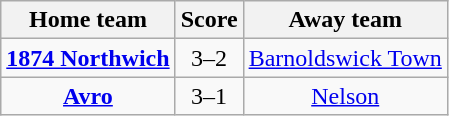<table class="wikitable" style="text-align: center">
<tr>
<th>Home team</th>
<th>Score</th>
<th>Away team</th>
</tr>
<tr>
<td><strong><a href='#'>1874 Northwich</a></strong></td>
<td>3–2</td>
<td><a href='#'>Barnoldswick Town</a></td>
</tr>
<tr>
<td><strong><a href='#'>Avro</a></strong></td>
<td>3–1</td>
<td><a href='#'>Nelson</a></td>
</tr>
</table>
